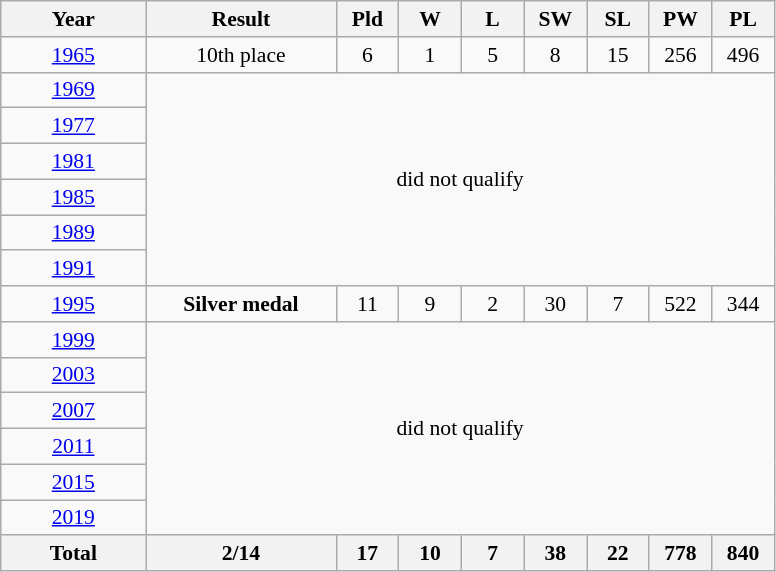<table class="wikitable" style="text-align: center;font-size:90%;">
<tr>
<th width=90>Year</th>
<th width=120>Result</th>
<th width=35>Pld</th>
<th width=35>W</th>
<th width=35>L</th>
<th width=35>SW</th>
<th width=35>SL</th>
<th width=35>PW</th>
<th width=35>PL</th>
</tr>
<tr>
<td> <a href='#'>1965</a></td>
<td>10th place</td>
<td>6</td>
<td>1</td>
<td>5</td>
<td>8</td>
<td>15</td>
<td>256</td>
<td>496</td>
</tr>
<tr>
<td> <a href='#'>1969</a></td>
<td colspan=8 rowspan=6>did not qualify</td>
</tr>
<tr>
<td> <a href='#'>1977</a></td>
</tr>
<tr>
<td> <a href='#'>1981</a></td>
</tr>
<tr>
<td> <a href='#'>1985</a></td>
</tr>
<tr>
<td> <a href='#'>1989</a></td>
</tr>
<tr>
<td> <a href='#'>1991</a></td>
</tr>
<tr>
<td> <a href='#'>1995</a></td>
<td> <strong>Silver medal</strong></td>
<td>11</td>
<td>9</td>
<td>2</td>
<td>30</td>
<td>7</td>
<td>522</td>
<td>344</td>
</tr>
<tr>
<td> <a href='#'>1999</a></td>
<td colspan=8 rowspan=6>did not qualify</td>
</tr>
<tr>
<td> <a href='#'>2003</a></td>
</tr>
<tr>
<td> <a href='#'>2007</a></td>
</tr>
<tr>
<td> <a href='#'>2011</a></td>
</tr>
<tr>
<td> <a href='#'>2015</a></td>
</tr>
<tr>
<td> <a href='#'>2019</a></td>
</tr>
<tr>
<th>Total</th>
<th>2/14</th>
<th>17</th>
<th>10</th>
<th>7</th>
<th>38</th>
<th>22</th>
<th>778</th>
<th>840</th>
</tr>
</table>
